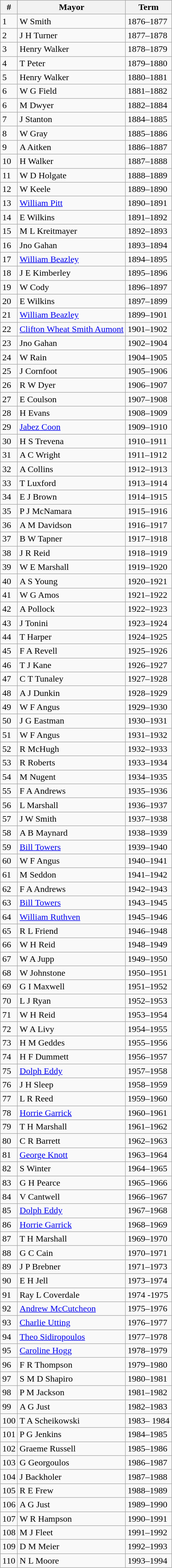<table class="wikitable">
<tr>
<th>#</th>
<th>Mayor</th>
<th>Term</th>
</tr>
<tr>
<td>1</td>
<td>W Smith</td>
<td>1876–1877</td>
</tr>
<tr>
<td>2</td>
<td>J H Turner</td>
<td>1877–1878</td>
</tr>
<tr>
<td>3</td>
<td>Henry Walker</td>
<td>1878–1879</td>
</tr>
<tr>
<td>4</td>
<td>T Peter</td>
<td>1879–1880</td>
</tr>
<tr>
<td>5</td>
<td>Henry Walker</td>
<td>1880–1881</td>
</tr>
<tr>
<td>6</td>
<td>W G Field</td>
<td>1881–1882</td>
</tr>
<tr>
<td>6</td>
<td>M Dwyer</td>
<td>1882–1884</td>
</tr>
<tr>
<td>7</td>
<td>J Stanton</td>
<td>1884–1885</td>
</tr>
<tr>
<td>8</td>
<td>W Gray</td>
<td>1885–1886</td>
</tr>
<tr>
<td>9</td>
<td>A Aitken</td>
<td>1886–1887</td>
</tr>
<tr>
<td>10</td>
<td>H Walker</td>
<td>1887–1888</td>
</tr>
<tr>
<td>11</td>
<td>W D Holgate</td>
<td>1888–1889</td>
</tr>
<tr>
<td>12</td>
<td>W Keele</td>
<td>1889–1890</td>
</tr>
<tr>
<td>13</td>
<td><a href='#'>William Pitt</a></td>
<td>1890–1891</td>
</tr>
<tr>
<td>14</td>
<td>E Wilkins</td>
<td>1891–1892</td>
</tr>
<tr>
<td>15</td>
<td>M L Kreitmayer</td>
<td>1892–1893</td>
</tr>
<tr>
<td>16</td>
<td>Jno Gahan</td>
<td>1893–1894</td>
</tr>
<tr>
<td>17</td>
<td><a href='#'>William Beazley</a></td>
<td>1894–1895</td>
</tr>
<tr>
<td>18</td>
<td>J E Kimberley</td>
<td>1895–1896</td>
</tr>
<tr>
<td>19</td>
<td>W Cody</td>
<td>1896–1897</td>
</tr>
<tr>
<td>20</td>
<td>E Wilkins</td>
<td>1897–1899</td>
</tr>
<tr>
<td>21</td>
<td><a href='#'>William Beazley</a></td>
<td>1899–1901</td>
</tr>
<tr>
<td>22</td>
<td><a href='#'>Clifton Wheat Smith Aumont</a></td>
<td>1901–1902</td>
</tr>
<tr>
<td>23</td>
<td>Jno Gahan</td>
<td>1902–1904</td>
</tr>
<tr>
<td>24</td>
<td>W Rain</td>
<td>1904–1905</td>
</tr>
<tr>
<td>25</td>
<td>J Cornfoot</td>
<td>1905–1906</td>
</tr>
<tr>
<td>26</td>
<td>R W Dyer</td>
<td>1906–1907</td>
</tr>
<tr>
<td>27</td>
<td>E Coulson</td>
<td>1907–1908</td>
</tr>
<tr>
<td>28</td>
<td>H Evans</td>
<td>1908–1909</td>
</tr>
<tr>
<td>29</td>
<td><a href='#'>Jabez Coon</a></td>
<td>1909–1910</td>
</tr>
<tr>
<td>30</td>
<td>H S Trevena</td>
<td>1910–1911</td>
</tr>
<tr>
<td>31</td>
<td>A C Wright</td>
<td>1911–1912</td>
</tr>
<tr>
<td>32</td>
<td>A Collins</td>
<td>1912–1913</td>
</tr>
<tr>
<td>33</td>
<td>T Luxford</td>
<td>1913–1914</td>
</tr>
<tr>
<td>34</td>
<td>E J Brown</td>
<td>1914–1915</td>
</tr>
<tr>
<td>35</td>
<td>P J McNamara</td>
<td>1915–1916</td>
</tr>
<tr>
<td>36</td>
<td>A M Davidson</td>
<td>1916–1917</td>
</tr>
<tr>
<td>37</td>
<td>B W Tapner</td>
<td>1917–1918</td>
</tr>
<tr>
<td>38</td>
<td>J R Reid</td>
<td>1918–1919</td>
</tr>
<tr>
<td>39</td>
<td>W E Marshall</td>
<td>1919–1920</td>
</tr>
<tr>
<td>40</td>
<td>A S Young</td>
<td>1920–1921</td>
</tr>
<tr>
<td>41</td>
<td>W G Amos</td>
<td>1921–1922</td>
</tr>
<tr>
<td>42</td>
<td>A Pollock</td>
<td>1922–1923</td>
</tr>
<tr>
<td>43</td>
<td>J Tonini</td>
<td>1923–1924</td>
</tr>
<tr>
<td>44</td>
<td>T Harper</td>
<td>1924–1925</td>
</tr>
<tr>
<td>45</td>
<td>F A Revell</td>
<td>1925–1926</td>
</tr>
<tr>
<td>46</td>
<td>T J Kane</td>
<td>1926–1927</td>
</tr>
<tr>
<td>47</td>
<td>C T Tunaley</td>
<td>1927–1928</td>
</tr>
<tr>
<td>48</td>
<td>A J Dunkin</td>
<td>1928–1929</td>
</tr>
<tr>
<td>49</td>
<td>W F Angus</td>
<td>1929–1930</td>
</tr>
<tr>
<td>50</td>
<td>J G Eastman</td>
<td>1930–1931</td>
</tr>
<tr>
<td>51</td>
<td>W F Angus</td>
<td>1931–1932</td>
</tr>
<tr>
<td>52</td>
<td>R McHugh</td>
<td>1932–1933</td>
</tr>
<tr>
<td>53</td>
<td>R Roberts</td>
<td>1933–1934</td>
</tr>
<tr>
<td>54</td>
<td>M Nugent</td>
<td>1934–1935</td>
</tr>
<tr>
<td>55</td>
<td>F A Andrews</td>
<td>1935–1936</td>
</tr>
<tr>
<td>56</td>
<td>L Marshall</td>
<td>1936–1937</td>
</tr>
<tr>
<td>57</td>
<td>J W Smith</td>
<td>1937–1938</td>
</tr>
<tr>
<td>58</td>
<td>A B Maynard</td>
<td>1938–1939</td>
</tr>
<tr>
<td>59</td>
<td><a href='#'>Bill Towers</a></td>
<td>1939–1940</td>
</tr>
<tr>
<td>60</td>
<td>W F Angus</td>
<td>1940–1941</td>
</tr>
<tr>
<td>61</td>
<td>M Seddon</td>
<td>1941–1942</td>
</tr>
<tr>
<td>62</td>
<td>F A Andrews</td>
<td>1942–1943</td>
</tr>
<tr>
<td>63</td>
<td><a href='#'>Bill Towers</a></td>
<td>1943–1945</td>
</tr>
<tr>
<td>64</td>
<td><a href='#'>William Ruthven</a></td>
<td>1945–1946</td>
</tr>
<tr>
<td>65</td>
<td>R L Friend</td>
<td>1946–1948</td>
</tr>
<tr>
<td>66</td>
<td>W H Reid</td>
<td>1948–1949</td>
</tr>
<tr>
<td>67</td>
<td>W A Jupp</td>
<td>1949–1950</td>
</tr>
<tr>
<td>68</td>
<td>W Johnstone</td>
<td>1950–1951</td>
</tr>
<tr>
<td>69</td>
<td>G I Maxwell</td>
<td>1951–1952</td>
</tr>
<tr>
<td>70</td>
<td>L J Ryan</td>
<td>1952–1953</td>
</tr>
<tr>
<td>71</td>
<td>W H Reid</td>
<td>1953–1954</td>
</tr>
<tr>
<td>72</td>
<td>W A Livy</td>
<td>1954–1955</td>
</tr>
<tr>
<td>73</td>
<td>H M Geddes</td>
<td>1955–1956</td>
</tr>
<tr>
<td>74</td>
<td>H F Dummett</td>
<td>1956–1957</td>
</tr>
<tr>
<td>75</td>
<td><a href='#'>Dolph Eddy</a></td>
<td>1957–1958</td>
</tr>
<tr>
<td>76</td>
<td>J H Sleep</td>
<td>1958–1959</td>
</tr>
<tr>
<td>77</td>
<td>L R Reed</td>
<td>1959–1960</td>
</tr>
<tr>
<td>78</td>
<td><a href='#'>Horrie Garrick</a></td>
<td>1960–1961</td>
</tr>
<tr>
<td>79</td>
<td>T H Marshall</td>
<td>1961–1962</td>
</tr>
<tr>
<td>80</td>
<td>C R Barrett</td>
<td>1962–1963</td>
</tr>
<tr>
<td>81</td>
<td><a href='#'>George Knott</a></td>
<td>1963–1964</td>
</tr>
<tr>
<td>82</td>
<td>S Winter</td>
<td>1964–1965</td>
</tr>
<tr>
<td>83</td>
<td>G H Pearce</td>
<td>1965–1966</td>
</tr>
<tr>
<td>84</td>
<td>V Cantwell</td>
<td>1966–1967</td>
</tr>
<tr>
<td>85</td>
<td><a href='#'>Dolph Eddy</a></td>
<td>1967–1968</td>
</tr>
<tr>
<td>86</td>
<td><a href='#'>Horrie Garrick</a></td>
<td>1968–1969</td>
</tr>
<tr>
<td>87</td>
<td>T H Marshall</td>
<td>1969–1970</td>
</tr>
<tr>
<td>88</td>
<td>G C Cain</td>
<td>1970–1971</td>
</tr>
<tr>
<td>89</td>
<td>J P Brebner</td>
<td>1971–1973</td>
</tr>
<tr>
<td>90</td>
<td>E H Jell</td>
<td>1973–1974</td>
</tr>
<tr>
<td>91</td>
<td>Ray L Coverdale</td>
<td>1974 -1975</td>
</tr>
<tr>
<td>92</td>
<td><a href='#'>Andrew McCutcheon</a></td>
<td>1975–1976</td>
</tr>
<tr>
<td>93</td>
<td><a href='#'>Charlie Utting</a></td>
<td>1976–1977</td>
</tr>
<tr>
<td>94</td>
<td><a href='#'>Theo Sidiropoulos</a></td>
<td>1977–1978</td>
</tr>
<tr>
<td>95</td>
<td><a href='#'>Caroline Hogg</a></td>
<td>1978–1979</td>
</tr>
<tr>
<td>96</td>
<td>F R Thompson</td>
<td>1979–1980</td>
</tr>
<tr>
<td>97</td>
<td>S M D Shapiro</td>
<td>1980–1981</td>
</tr>
<tr>
<td>98</td>
<td>P M Jackson</td>
<td>1981–1982</td>
</tr>
<tr>
<td>99</td>
<td>A G Just</td>
<td>1982–1983</td>
</tr>
<tr>
<td>100</td>
<td>T A Scheikowski</td>
<td>1983– 1984</td>
</tr>
<tr>
<td>101</td>
<td>P G Jenkins</td>
<td>1984–1985</td>
</tr>
<tr>
<td>102</td>
<td>Graeme Russell</td>
<td>1985–1986</td>
</tr>
<tr>
<td>103</td>
<td>G Georgoulos</td>
<td>1986–1987</td>
</tr>
<tr>
<td>104</td>
<td>J Backholer</td>
<td>1987–1988</td>
</tr>
<tr>
<td>105</td>
<td>R E Frew</td>
<td>1988–1989</td>
</tr>
<tr>
<td>106</td>
<td>A G Just</td>
<td>1989–1990</td>
</tr>
<tr>
<td>107</td>
<td>W R Hampson</td>
<td>1990–1991</td>
</tr>
<tr>
<td>108</td>
<td>M J Fleet</td>
<td>1991–1992</td>
</tr>
<tr>
<td>109</td>
<td>D M Meier</td>
<td>1992–1993</td>
</tr>
<tr>
<td>110</td>
<td>N L Moore</td>
<td>1993–1994</td>
</tr>
</table>
